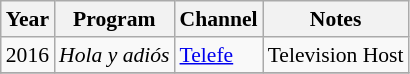<table class="wikitable" style="font-size: 90%;">
<tr>
<th>Year</th>
<th>Program</th>
<th>Channel</th>
<th>Notes</th>
</tr>
<tr>
<td>2016</td>
<td><em>Hola y adiós</em></td>
<td><a href='#'>Telefe</a></td>
<td>Television Host</td>
</tr>
<tr>
</tr>
</table>
